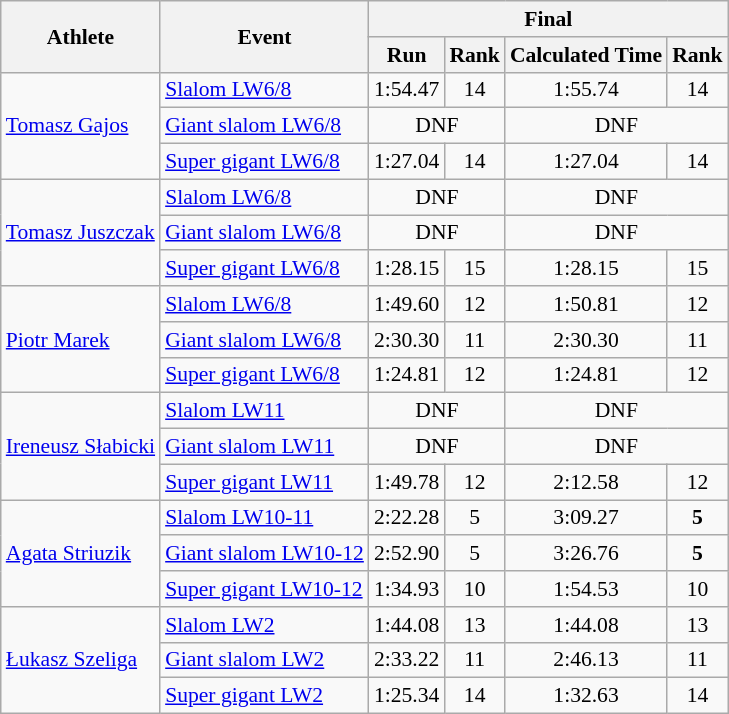<table class="wikitable" style="font-size:90%">
<tr>
<th rowspan="2">Athlete</th>
<th rowspan="2">Event</th>
<th colspan="4">Final</th>
</tr>
<tr>
<th>Run</th>
<th>Rank</th>
<th>Calculated Time</th>
<th>Rank</th>
</tr>
<tr>
<td rowspan=3><a href='#'>Tomasz Gajos</a></td>
<td><a href='#'>Slalom LW6/8</a></td>
<td align="center">1:54.47</td>
<td align="center">14</td>
<td align="center">1:55.74</td>
<td align="center">14</td>
</tr>
<tr>
<td><a href='#'>Giant slalom LW6/8</a></td>
<td align="center" colspan=2>DNF</td>
<td align="center" colspan=2>DNF</td>
</tr>
<tr>
<td><a href='#'>Super gigant LW6/8</a></td>
<td align="center">1:27.04</td>
<td align="center">14</td>
<td align="center">1:27.04</td>
<td align="center">14</td>
</tr>
<tr>
<td rowspan=3><a href='#'>Tomasz Juszczak</a></td>
<td><a href='#'>Slalom LW6/8</a></td>
<td align="center" colspan=2>DNF</td>
<td align="center" colspan=2>DNF</td>
</tr>
<tr>
<td><a href='#'>Giant slalom LW6/8</a></td>
<td align="center" colspan=2>DNF</td>
<td align="center" colspan=2>DNF</td>
</tr>
<tr>
<td><a href='#'>Super gigant LW6/8</a></td>
<td align="center">1:28.15</td>
<td align="center">15</td>
<td align="center">1:28.15</td>
<td align="center">15</td>
</tr>
<tr>
<td rowspan=3><a href='#'>Piotr Marek</a></td>
<td><a href='#'>Slalom LW6/8</a></td>
<td align="center">1:49.60</td>
<td align="center">12</td>
<td align="center">1:50.81</td>
<td align="center">12</td>
</tr>
<tr>
<td><a href='#'>Giant slalom LW6/8</a></td>
<td align="center">2:30.30</td>
<td align="center">11</td>
<td align="center">2:30.30</td>
<td align="center">11</td>
</tr>
<tr>
<td><a href='#'>Super gigant LW6/8</a></td>
<td align="center">1:24.81</td>
<td align="center">12</td>
<td align="center">1:24.81</td>
<td align="center">12</td>
</tr>
<tr>
<td rowspan=3><a href='#'>Ireneusz Słabicki</a></td>
<td><a href='#'>Slalom LW11</a></td>
<td align="center" colspan=2>DNF</td>
<td align="center" colspan=2>DNF</td>
</tr>
<tr>
<td><a href='#'>Giant slalom LW11</a></td>
<td align="center" colspan=2>DNF</td>
<td align="center" colspan=2>DNF</td>
</tr>
<tr>
<td><a href='#'>Super gigant LW11</a></td>
<td align="center">1:49.78</td>
<td align="center">12</td>
<td align="center">2:12.58</td>
<td align="center">12</td>
</tr>
<tr>
<td rowspan=3><a href='#'>Agata Striuzik</a></td>
<td><a href='#'>Slalom LW10-11</a></td>
<td align="center">2:22.28</td>
<td align="center">5</td>
<td align="center">3:09.27</td>
<td align="center"><strong>5</strong></td>
</tr>
<tr>
<td><a href='#'>Giant slalom LW10-12</a></td>
<td align="center">2:52.90</td>
<td align="center">5</td>
<td align="center">3:26.76</td>
<td align="center"><strong>5</strong></td>
</tr>
<tr>
<td><a href='#'>Super gigant LW10-12</a></td>
<td align="center">1:34.93</td>
<td align="center">10</td>
<td align="center">1:54.53</td>
<td align="center">10</td>
</tr>
<tr>
<td rowspan=3><a href='#'>Łukasz Szeliga</a></td>
<td><a href='#'>Slalom LW2</a></td>
<td align="center">1:44.08</td>
<td align="center">13</td>
<td align="center">1:44.08</td>
<td align="center">13</td>
</tr>
<tr>
<td><a href='#'>Giant slalom LW2</a></td>
<td align="center">2:33.22</td>
<td align="center">11</td>
<td align="center">2:46.13</td>
<td align="center">11</td>
</tr>
<tr>
<td><a href='#'>Super gigant LW2</a></td>
<td align="center">1:25.34</td>
<td align="center">14</td>
<td align="center">1:32.63</td>
<td align="center">14</td>
</tr>
</table>
